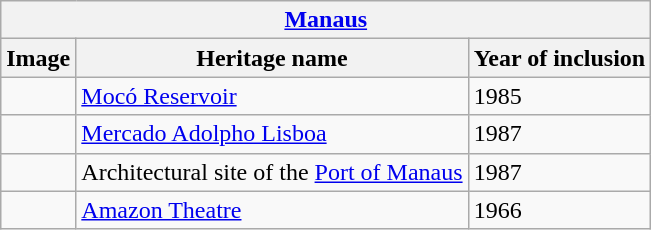<table class="wikitable">
<tr>
<th colspan="3"><a href='#'>Manaus</a></th>
</tr>
<tr>
<th>Image</th>
<th>Heritage name</th>
<th>Year of inclusion</th>
</tr>
<tr>
<td></td>
<td><a href='#'>Mocó Reservoir</a></td>
<td>1985</td>
</tr>
<tr>
<td></td>
<td><a href='#'>Mercado Adolpho Lisboa</a></td>
<td>1987</td>
</tr>
<tr>
<td></td>
<td>Architectural site of the <a href='#'>Port of Manaus</a></td>
<td>1987</td>
</tr>
<tr>
<td></td>
<td><a href='#'>Amazon Theatre</a></td>
<td>1966</td>
</tr>
</table>
